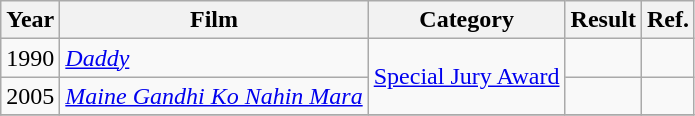<table class="wikitable sortable">
<tr>
<th>Year</th>
<th>Film</th>
<th>Category</th>
<th>Result</th>
<th>Ref.</th>
</tr>
<tr>
<td>1990</td>
<td><em><a href='#'>Daddy</a></em></td>
<td rowspan="2"><a href='#'>Special Jury Award</a></td>
<td></td>
<td></td>
</tr>
<tr>
<td>2005</td>
<td><em><a href='#'>Maine Gandhi Ko Nahin Mara</a></em></td>
<td></td>
<td></td>
</tr>
<tr>
</tr>
</table>
